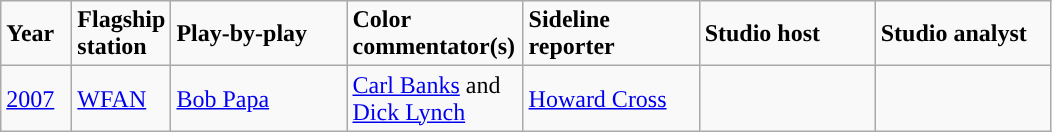<table class="wikitable">
<tr>
<td width="40"><strong>Year</strong></td>
<td width="40"><strong>Flagship station</strong></td>
<td width="110"><strong>Play-by-play</strong></td>
<td width="110"><strong>Color commentator(s)</strong></td>
<td width="110"><strong>Sideline reporter</strong></td>
<td width="110"><strong>Studio host</strong></td>
<td width="110"><strong>Studio analyst</strong></td>
</tr>
<tr>
<td><a href='#'>2007</a></td>
<td><a href='#'>WFAN</a></td>
<td><a href='#'>Bob Papa</a></td>
<td><a href='#'>Carl Banks</a> and <a href='#'>Dick Lynch</a></td>
<td><a href='#'>Howard Cross</a></td>
<td></td>
<td></td>
</tr>
</table>
